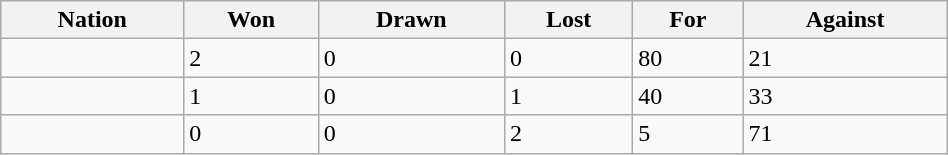<table class="wikitable" style="width:50%">
<tr>
<th>Nation</th>
<th>Won</th>
<th>Drawn</th>
<th>Lost</th>
<th>For</th>
<th>Against</th>
</tr>
<tr>
<td></td>
<td>2</td>
<td>0</td>
<td>0</td>
<td>80</td>
<td>21</td>
</tr>
<tr>
<td></td>
<td>1</td>
<td>0</td>
<td>1</td>
<td>40</td>
<td>33</td>
</tr>
<tr>
<td></td>
<td>0</td>
<td>0</td>
<td>2</td>
<td>5</td>
<td>71</td>
</tr>
</table>
